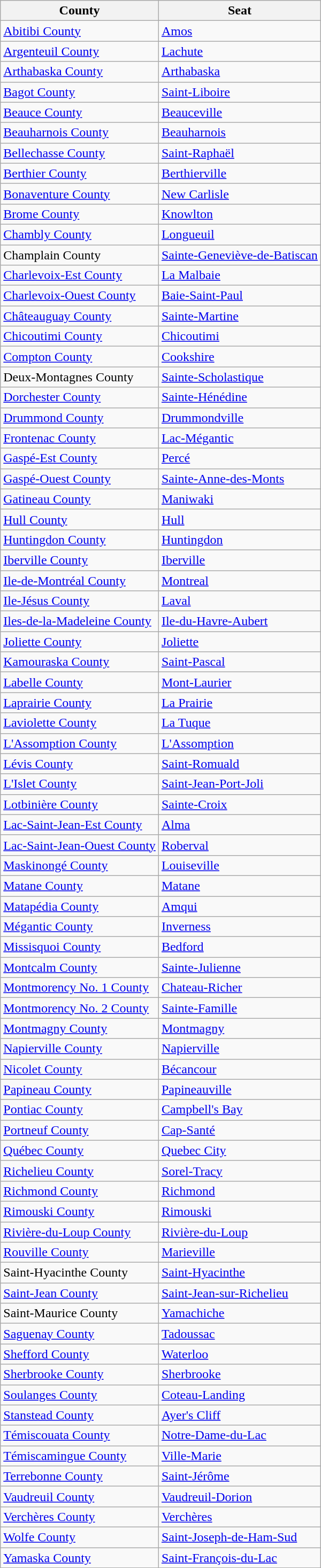<table class="sortable wikitable">
<tr>
<th>County</th>
<th>Seat</th>
</tr>
<tr>
<td><a href='#'>Abitibi County</a></td>
<td><a href='#'>Amos</a></td>
</tr>
<tr>
<td><a href='#'>Argenteuil County</a></td>
<td><a href='#'>Lachute</a></td>
</tr>
<tr>
<td><a href='#'>Arthabaska County</a></td>
<td><a href='#'>Arthabaska</a></td>
</tr>
<tr>
<td><a href='#'>Bagot County</a></td>
<td><a href='#'>Saint-Liboire</a></td>
</tr>
<tr>
<td><a href='#'>Beauce County</a></td>
<td><a href='#'>Beauceville</a></td>
</tr>
<tr>
<td><a href='#'>Beauharnois County</a></td>
<td><a href='#'>Beauharnois</a></td>
</tr>
<tr>
<td><a href='#'>Bellechasse County</a></td>
<td><a href='#'>Saint-Raphaël</a></td>
</tr>
<tr>
<td><a href='#'>Berthier County</a></td>
<td><a href='#'>Berthierville</a></td>
</tr>
<tr>
<td><a href='#'>Bonaventure County</a></td>
<td><a href='#'>New Carlisle</a></td>
</tr>
<tr>
<td><a href='#'>Brome County</a></td>
<td><a href='#'>Knowlton</a></td>
</tr>
<tr>
<td><a href='#'>Chambly County</a></td>
<td><a href='#'>Longueuil</a></td>
</tr>
<tr>
<td>Champlain County</td>
<td><a href='#'>Sainte-Geneviève-de-Batiscan</a></td>
</tr>
<tr>
<td><a href='#'>Charlevoix-Est County</a></td>
<td><a href='#'>La Malbaie</a></td>
</tr>
<tr>
<td><a href='#'>Charlevoix-Ouest County</a></td>
<td><a href='#'>Baie-Saint-Paul</a></td>
</tr>
<tr>
<td><a href='#'>Châteauguay County</a></td>
<td><a href='#'>Sainte-Martine</a></td>
</tr>
<tr>
<td><a href='#'>Chicoutimi County</a></td>
<td><a href='#'>Chicoutimi</a></td>
</tr>
<tr>
<td><a href='#'>Compton County</a></td>
<td><a href='#'>Cookshire</a></td>
</tr>
<tr>
<td>Deux-Montagnes County</td>
<td><a href='#'>Sainte-Scholastique</a></td>
</tr>
<tr>
<td><a href='#'>Dorchester County</a></td>
<td><a href='#'>Sainte-Hénédine</a></td>
</tr>
<tr>
<td><a href='#'>Drummond County</a></td>
<td><a href='#'>Drummondville</a></td>
</tr>
<tr>
<td><a href='#'>Frontenac County</a></td>
<td><a href='#'>Lac-Mégantic</a></td>
</tr>
<tr>
<td><a href='#'>Gaspé-Est County</a></td>
<td><a href='#'>Percé</a></td>
</tr>
<tr>
<td><a href='#'>Gaspé-Ouest County</a></td>
<td><a href='#'>Sainte-Anne-des-Monts</a></td>
</tr>
<tr>
<td><a href='#'>Gatineau County</a></td>
<td><a href='#'>Maniwaki</a></td>
</tr>
<tr>
<td><a href='#'>Hull County</a></td>
<td><a href='#'>Hull</a></td>
</tr>
<tr>
<td><a href='#'>Huntingdon County</a></td>
<td><a href='#'>Huntingdon</a></td>
</tr>
<tr>
<td><a href='#'>Iberville County</a></td>
<td><a href='#'>Iberville</a></td>
</tr>
<tr>
<td><a href='#'>Ile-de-Montréal County</a></td>
<td><a href='#'>Montreal</a></td>
</tr>
<tr>
<td><a href='#'>Ile-Jésus County</a></td>
<td><a href='#'>Laval</a></td>
</tr>
<tr>
<td><a href='#'>Iles-de-la-Madeleine County</a></td>
<td><a href='#'>Ile-du-Havre-Aubert</a></td>
</tr>
<tr>
<td><a href='#'>Joliette County</a></td>
<td><a href='#'>Joliette</a></td>
</tr>
<tr>
<td><a href='#'>Kamouraska County</a></td>
<td><a href='#'>Saint-Pascal</a></td>
</tr>
<tr>
<td><a href='#'>Labelle County</a></td>
<td><a href='#'>Mont-Laurier</a></td>
</tr>
<tr>
<td><a href='#'>Laprairie County</a></td>
<td><a href='#'>La Prairie</a></td>
</tr>
<tr>
<td><a href='#'>Laviolette County</a></td>
<td><a href='#'>La Tuque</a></td>
</tr>
<tr>
<td><a href='#'>L'Assomption County</a></td>
<td><a href='#'>L'Assomption</a></td>
</tr>
<tr>
<td><a href='#'>Lévis County</a></td>
<td><a href='#'>Saint-Romuald</a></td>
</tr>
<tr>
<td><a href='#'>L'Islet County</a></td>
<td><a href='#'>Saint-Jean-Port-Joli</a></td>
</tr>
<tr>
<td><a href='#'>Lotbinière County</a></td>
<td><a href='#'>Sainte-Croix</a></td>
</tr>
<tr>
<td><a href='#'>Lac-Saint-Jean-Est County</a></td>
<td><a href='#'>Alma</a></td>
</tr>
<tr>
<td><a href='#'>Lac-Saint-Jean-Ouest County</a></td>
<td><a href='#'>Roberval</a></td>
</tr>
<tr>
<td><a href='#'>Maskinongé County</a></td>
<td><a href='#'>Louiseville</a></td>
</tr>
<tr>
<td><a href='#'>Matane County</a></td>
<td><a href='#'>Matane</a></td>
</tr>
<tr>
<td><a href='#'>Matapédia County</a></td>
<td><a href='#'>Amqui</a></td>
</tr>
<tr>
<td><a href='#'>Mégantic County</a></td>
<td><a href='#'>Inverness</a></td>
</tr>
<tr>
<td><a href='#'>Missisquoi County</a></td>
<td><a href='#'>Bedford</a></td>
</tr>
<tr>
<td><a href='#'>Montcalm County</a></td>
<td><a href='#'>Sainte-Julienne</a></td>
</tr>
<tr>
<td><a href='#'>Montmorency No. 1 County</a></td>
<td><a href='#'>Chateau-Richer</a></td>
</tr>
<tr>
<td><a href='#'>Montmorency No. 2 County</a></td>
<td><a href='#'>Sainte-Famille</a></td>
</tr>
<tr>
<td><a href='#'>Montmagny County</a></td>
<td><a href='#'>Montmagny</a></td>
</tr>
<tr>
<td><a href='#'>Napierville County</a></td>
<td><a href='#'>Napierville</a></td>
</tr>
<tr>
<td><a href='#'>Nicolet County</a></td>
<td><a href='#'>Bécancour</a></td>
</tr>
<tr>
<td><a href='#'>Papineau County</a></td>
<td><a href='#'>Papineauville</a></td>
</tr>
<tr>
<td><a href='#'>Pontiac County</a></td>
<td><a href='#'>Campbell's Bay</a></td>
</tr>
<tr>
<td><a href='#'>Portneuf County</a></td>
<td><a href='#'>Cap-Santé</a></td>
</tr>
<tr>
<td><a href='#'>Québec County</a></td>
<td><a href='#'>Quebec City</a></td>
</tr>
<tr>
<td><a href='#'>Richelieu County</a></td>
<td><a href='#'>Sorel-Tracy</a></td>
</tr>
<tr>
<td><a href='#'>Richmond County</a></td>
<td><a href='#'>Richmond</a></td>
</tr>
<tr>
<td><a href='#'>Rimouski County</a></td>
<td><a href='#'>Rimouski</a></td>
</tr>
<tr>
<td><a href='#'>Rivière-du-Loup County</a></td>
<td><a href='#'>Rivière-du-Loup</a></td>
</tr>
<tr>
<td><a href='#'>Rouville County</a></td>
<td><a href='#'>Marieville</a></td>
</tr>
<tr>
<td>Saint-Hyacinthe County</td>
<td><a href='#'>Saint-Hyacinthe</a></td>
</tr>
<tr>
<td><a href='#'>Saint-Jean County</a></td>
<td><a href='#'>Saint-Jean-sur-Richelieu</a></td>
</tr>
<tr>
<td>Saint-Maurice County</td>
<td><a href='#'>Yamachiche</a></td>
</tr>
<tr>
<td><a href='#'>Saguenay County</a></td>
<td><a href='#'>Tadoussac</a></td>
</tr>
<tr>
<td><a href='#'>Shefford County</a></td>
<td><a href='#'>Waterloo</a></td>
</tr>
<tr>
<td><a href='#'>Sherbrooke County</a></td>
<td><a href='#'>Sherbrooke</a></td>
</tr>
<tr>
<td><a href='#'>Soulanges County</a></td>
<td><a href='#'>Coteau-Landing</a></td>
</tr>
<tr>
<td><a href='#'>Stanstead County</a></td>
<td><a href='#'>Ayer's Cliff</a></td>
</tr>
<tr>
<td><a href='#'>Témiscouata County</a></td>
<td><a href='#'>Notre-Dame-du-Lac</a></td>
</tr>
<tr>
<td><a href='#'>Témiscamingue County</a></td>
<td><a href='#'>Ville-Marie</a></td>
</tr>
<tr>
<td><a href='#'>Terrebonne County</a></td>
<td><a href='#'>Saint-Jérôme</a></td>
</tr>
<tr>
<td><a href='#'>Vaudreuil County</a></td>
<td><a href='#'>Vaudreuil-Dorion</a></td>
</tr>
<tr>
<td><a href='#'>Verchères County</a></td>
<td><a href='#'>Verchères</a></td>
</tr>
<tr>
<td><a href='#'>Wolfe County</a></td>
<td><a href='#'>Saint-Joseph-de-Ham-Sud</a></td>
</tr>
<tr>
<td><a href='#'>Yamaska County</a></td>
<td><a href='#'>Saint-François-du-Lac</a></td>
</tr>
</table>
